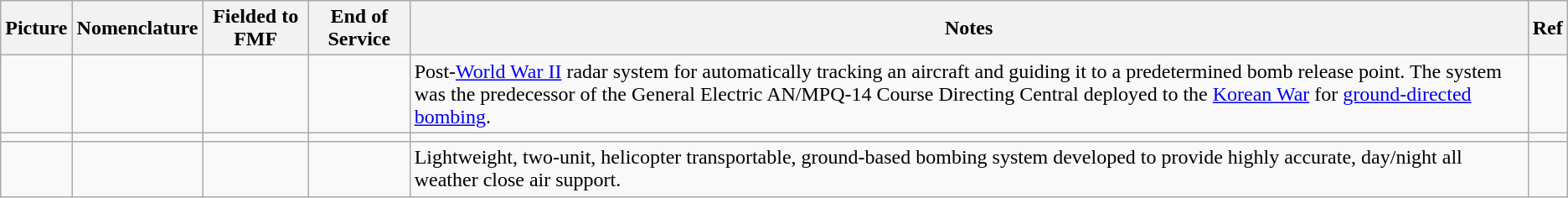<table class="wikitable sortable">
<tr>
<th class="unsortable">Picture</th>
<th class="unsortable">Nomenclature</th>
<th class="unsortable">Fielded to FMF</th>
<th class="unsortable">End of Service</th>
<th class="unsortable">Notes</th>
<th class="unsortable">Ref</th>
</tr>
<tr>
<td></td>
<td></td>
<td></td>
<td></td>
<td>Post-<a href='#'>World War II</a> radar system for automatically tracking an aircraft and guiding it to a predetermined bomb release point.  The system was the predecessor of the General Electric AN/MPQ-14 Course Directing Central deployed to the <a href='#'>Korean War</a> for <a href='#'>ground-directed bombing</a>.</td>
<td></td>
</tr>
<tr>
<td></td>
<td></td>
<td></td>
<td></td>
<td></td>
<td></td>
</tr>
<tr>
<td></td>
<td></td>
<td></td>
<td></td>
<td>Lightweight, two-unit, helicopter transportable, ground-based bombing system developed to provide highly accurate, day/night all weather close air support.</td>
<td></td>
</tr>
</table>
